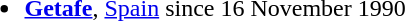<table>
<tr>
<td style="vertical-align:top;width:30em;"><br><ul><li> <strong><a href='#'>Getafe</a></strong>, <a href='#'>Spain</a> since 16 November 1990</li></ul></td>
<td></td>
</tr>
</table>
